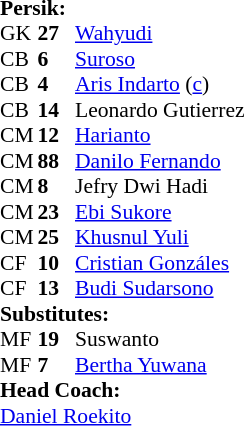<table style="font-size: 90%" cellspacing="0" cellpadding="0">
<tr>
<td colspan="4"><strong>Persik:</strong></td>
</tr>
<tr>
<th width="25"></th>
<th width="25"></th>
</tr>
<tr>
<td>GK</td>
<td><strong>27</strong></td>
<td> <a href='#'>Wahyudi</a></td>
</tr>
<tr>
<td>CB</td>
<td><strong>6</strong></td>
<td> <a href='#'>Suroso</a></td>
</tr>
<tr>
<td>CB</td>
<td><strong>4</strong></td>
<td> <a href='#'>Aris Indarto</a> (<a href='#'>c</a>)</td>
<td></td>
</tr>
<tr>
<td>CB</td>
<td><strong>14</strong></td>
<td> Leonardo Gutierrez</td>
</tr>
<tr>
<td>CM</td>
<td><strong>12</strong></td>
<td> <a href='#'>Harianto</a></td>
</tr>
<tr>
<td>CM</td>
<td><strong>88</strong></td>
<td> <a href='#'>Danilo Fernando</a></td>
<td></td>
</tr>
<tr>
<td>CM</td>
<td><strong>8</strong></td>
<td> Jefry Dwi Hadi</td>
<td></td>
<td></td>
</tr>
<tr>
<td>CM</td>
<td><strong>23</strong></td>
<td> <a href='#'>Ebi Sukore</a></td>
<td></td>
<td></td>
</tr>
<tr>
<td>CM</td>
<td><strong>25</strong></td>
<td> <a href='#'>Khusnul Yuli</a></td>
</tr>
<tr>
<td>CF</td>
<td><strong>10</strong></td>
<td> <a href='#'>Cristian Gonzáles</a></td>
<td></td>
</tr>
<tr>
<td>CF</td>
<td><strong>13</strong></td>
<td> <a href='#'>Budi Sudarsono</a></td>
<td></td>
<td></td>
</tr>
<tr>
<td colspan=3><strong>Substitutes:</strong></td>
</tr>
<tr>
<td>MF</td>
<td><strong>19</strong></td>
<td> Suswanto</td>
<td></td>
<td></td>
</tr>
<tr>
<td>MF</td>
<td><strong>7</strong></td>
<td> <a href='#'>Bertha Yuwana</a></td>
<td></td>
<td></td>
</tr>
<tr>
<td colspan=3><strong>Head Coach:</strong></td>
</tr>
<tr>
<td colspan="4"> <a href='#'>Daniel Roekito</a></td>
</tr>
</table>
